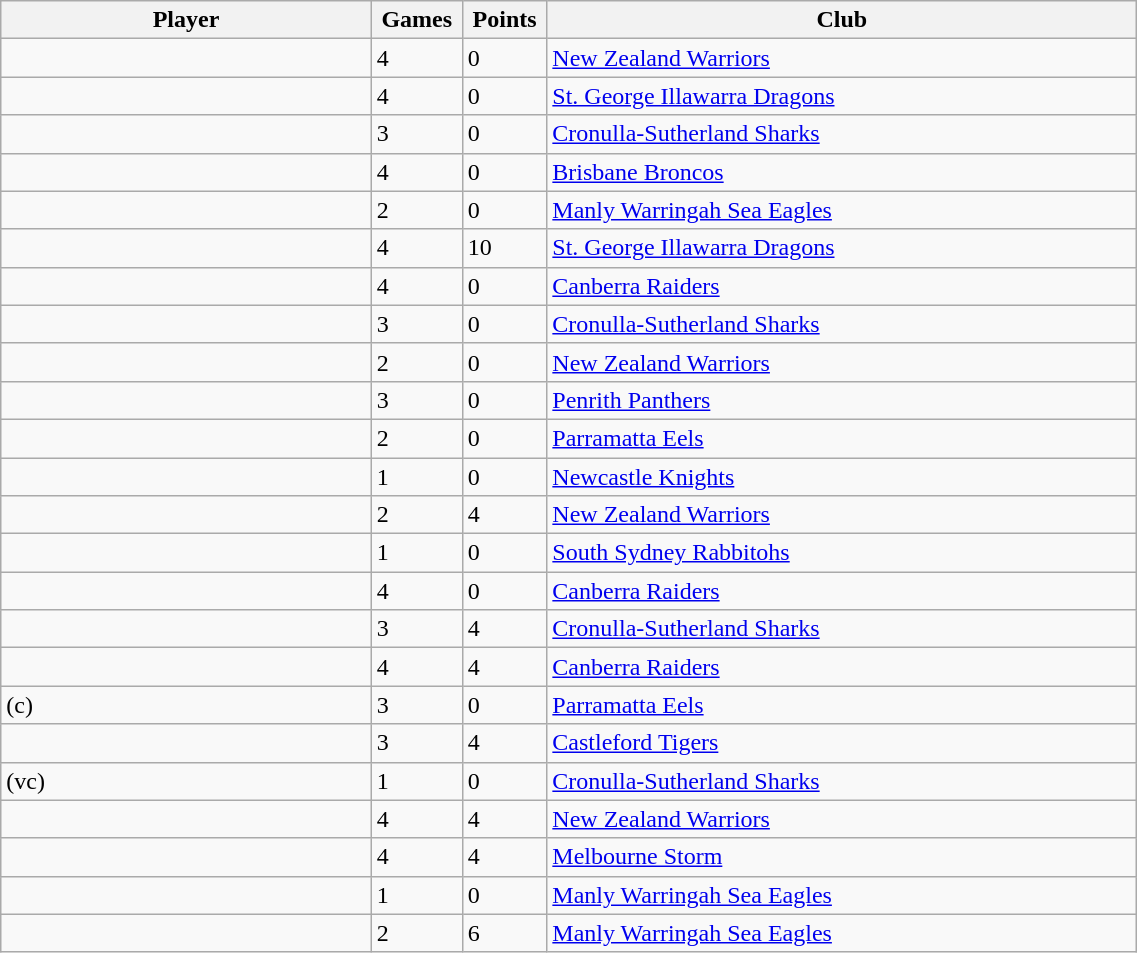<table class="wikitable sortable" style="width:60%;text-align:left">
<tr>
<th width=27%>Player</th>
<th width=4%>Games</th>
<th width=4%>Points</th>
<th width=43%>Club</th>
</tr>
<tr>
<td></td>
<td>4</td>
<td>0</td>
<td> <a href='#'>New Zealand Warriors</a></td>
</tr>
<tr>
<td></td>
<td>4</td>
<td>0</td>
<td> <a href='#'>St. George Illawarra Dragons</a></td>
</tr>
<tr>
<td></td>
<td>3</td>
<td>0</td>
<td> <a href='#'>Cronulla-Sutherland Sharks</a></td>
</tr>
<tr>
<td></td>
<td>4</td>
<td>0</td>
<td> <a href='#'>Brisbane Broncos</a></td>
</tr>
<tr>
<td></td>
<td>2</td>
<td>0</td>
<td> <a href='#'>Manly Warringah Sea Eagles</a></td>
</tr>
<tr>
<td></td>
<td>4</td>
<td>10</td>
<td> <a href='#'>St. George Illawarra Dragons</a></td>
</tr>
<tr>
<td></td>
<td>4</td>
<td>0</td>
<td> <a href='#'>Canberra Raiders</a></td>
</tr>
<tr>
<td></td>
<td>3</td>
<td>0</td>
<td> <a href='#'>Cronulla-Sutherland Sharks</a></td>
</tr>
<tr>
<td></td>
<td>2</td>
<td>0</td>
<td> <a href='#'>New Zealand Warriors</a></td>
</tr>
<tr>
<td></td>
<td>3</td>
<td>0</td>
<td> <a href='#'>Penrith Panthers</a></td>
</tr>
<tr>
<td></td>
<td>2</td>
<td>0</td>
<td> <a href='#'>Parramatta Eels</a></td>
</tr>
<tr>
<td></td>
<td>1</td>
<td>0</td>
<td> <a href='#'>Newcastle Knights</a></td>
</tr>
<tr>
<td></td>
<td>2</td>
<td>4</td>
<td> <a href='#'>New Zealand Warriors</a></td>
</tr>
<tr>
<td></td>
<td>1</td>
<td>0</td>
<td> <a href='#'>South Sydney Rabbitohs</a></td>
</tr>
<tr>
<td></td>
<td>4</td>
<td>0</td>
<td> <a href='#'>Canberra Raiders</a></td>
</tr>
<tr>
<td></td>
<td>3</td>
<td>4</td>
<td> <a href='#'>Cronulla-Sutherland Sharks</a></td>
</tr>
<tr>
<td></td>
<td>4</td>
<td>4</td>
<td> <a href='#'>Canberra Raiders</a></td>
</tr>
<tr>
<td> (c)</td>
<td>3</td>
<td>0</td>
<td> <a href='#'>Parramatta Eels</a></td>
</tr>
<tr>
<td></td>
<td>3</td>
<td>4</td>
<td> <a href='#'>Castleford Tigers</a></td>
</tr>
<tr>
<td> (vc)</td>
<td>1</td>
<td>0</td>
<td> <a href='#'>Cronulla-Sutherland Sharks</a></td>
</tr>
<tr>
<td></td>
<td>4</td>
<td>4</td>
<td> <a href='#'>New Zealand Warriors</a></td>
</tr>
<tr>
<td></td>
<td>4</td>
<td>4</td>
<td> <a href='#'>Melbourne Storm</a></td>
</tr>
<tr>
<td></td>
<td>1</td>
<td>0</td>
<td> <a href='#'>Manly Warringah Sea Eagles</a></td>
</tr>
<tr>
<td></td>
<td>2</td>
<td>6</td>
<td> <a href='#'>Manly Warringah Sea Eagles</a></td>
</tr>
</table>
